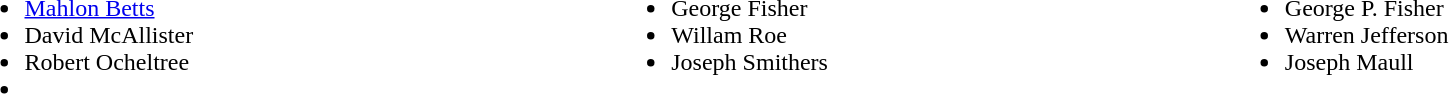<table width=100%>
<tr valign=top>
<td><br><ul><li><a href='#'>Mahlon Betts</a></li><li>David McAllister</li><li>Robert Ocheltree</li><li></li></ul></td>
<td><br><ul><li>George Fisher</li><li>Willam Roe</li><li>Joseph Smithers</li></ul></td>
<td><br><ul><li>George P. Fisher</li><li>Warren Jefferson</li><li>Joseph Maull</li></ul></td>
</tr>
</table>
